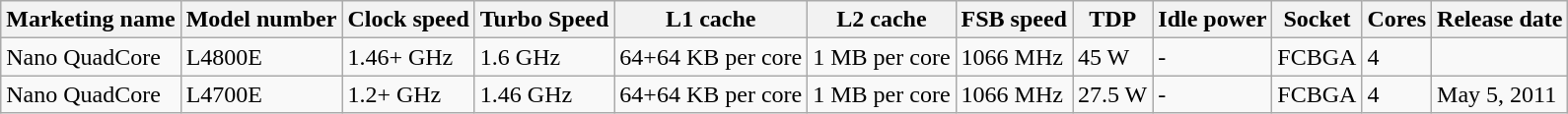<table class="wikitable">
<tr>
<th>Marketing name</th>
<th>Model number</th>
<th>Clock speed</th>
<th>Turbo Speed</th>
<th>L1 cache</th>
<th>L2 cache</th>
<th>FSB speed</th>
<th>TDP</th>
<th>Idle power</th>
<th>Socket</th>
<th>Cores</th>
<th>Release date</th>
</tr>
<tr>
<td>Nano QuadCore</td>
<td>L4800E</td>
<td>1.46+ GHz</td>
<td>1.6 GHz</td>
<td>64+64 KB per core</td>
<td>1 MB per core</td>
<td>1066 MHz</td>
<td>45 W</td>
<td>-</td>
<td>FCBGA</td>
<td>4</td>
<td></td>
</tr>
<tr>
<td>Nano QuadCore</td>
<td>L4700E</td>
<td>1.2+ GHz</td>
<td>1.46 GHz</td>
<td>64+64 KB per core</td>
<td>1 MB per core</td>
<td>1066 MHz</td>
<td>27.5 W</td>
<td>-</td>
<td>FCBGA</td>
<td>4</td>
<td>May 5, 2011</td>
</tr>
</table>
